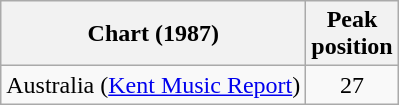<table class="wikitable">
<tr>
<th>Chart (1987)</th>
<th>Peak<br>position</th>
</tr>
<tr>
<td>Australia (<a href='#'>Kent Music Report</a>)</td>
<td style="text-align:center;">27</td>
</tr>
</table>
